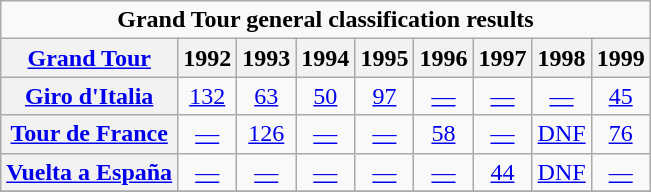<table class="wikitable plainrowheaders">
<tr>
<td colspan=13 align="center"><strong>Grand Tour general classification results</strong></td>
</tr>
<tr>
<th scope="col"><a href='#'>Grand Tour</a></th>
<th scope="col">1992</th>
<th scope="col">1993</th>
<th scope="col">1994</th>
<th scope="col">1995</th>
<th scope="col">1996</th>
<th scope="col">1997</th>
<th scope="col">1998</th>
<th scope="col">1999</th>
</tr>
<tr style="text-align:center;">
<th scope="row"> <a href='#'>Giro d'Italia</a></th>
<td><a href='#'>132</a></td>
<td><a href='#'>63</a></td>
<td><a href='#'>50</a></td>
<td><a href='#'>97</a></td>
<td><a href='#'>—</a></td>
<td><a href='#'>—</a></td>
<td><a href='#'>—</a></td>
<td><a href='#'>45</a></td>
</tr>
<tr style="text-align:center;">
<th scope="row"> <a href='#'>Tour de France</a></th>
<td><a href='#'>—</a></td>
<td><a href='#'>126</a></td>
<td><a href='#'>—</a></td>
<td><a href='#'>—</a></td>
<td><a href='#'>58</a></td>
<td><a href='#'>—</a></td>
<td><a href='#'>DNF</a></td>
<td><a href='#'>76</a></td>
</tr>
<tr style="text-align:center;">
<th scope="row"> <a href='#'>Vuelta a España</a></th>
<td><a href='#'>—</a></td>
<td><a href='#'>—</a></td>
<td><a href='#'>—</a></td>
<td><a href='#'>—</a></td>
<td><a href='#'>—</a></td>
<td><a href='#'>44</a></td>
<td><a href='#'>DNF</a></td>
<td><a href='#'>—</a></td>
</tr>
<tr>
</tr>
</table>
